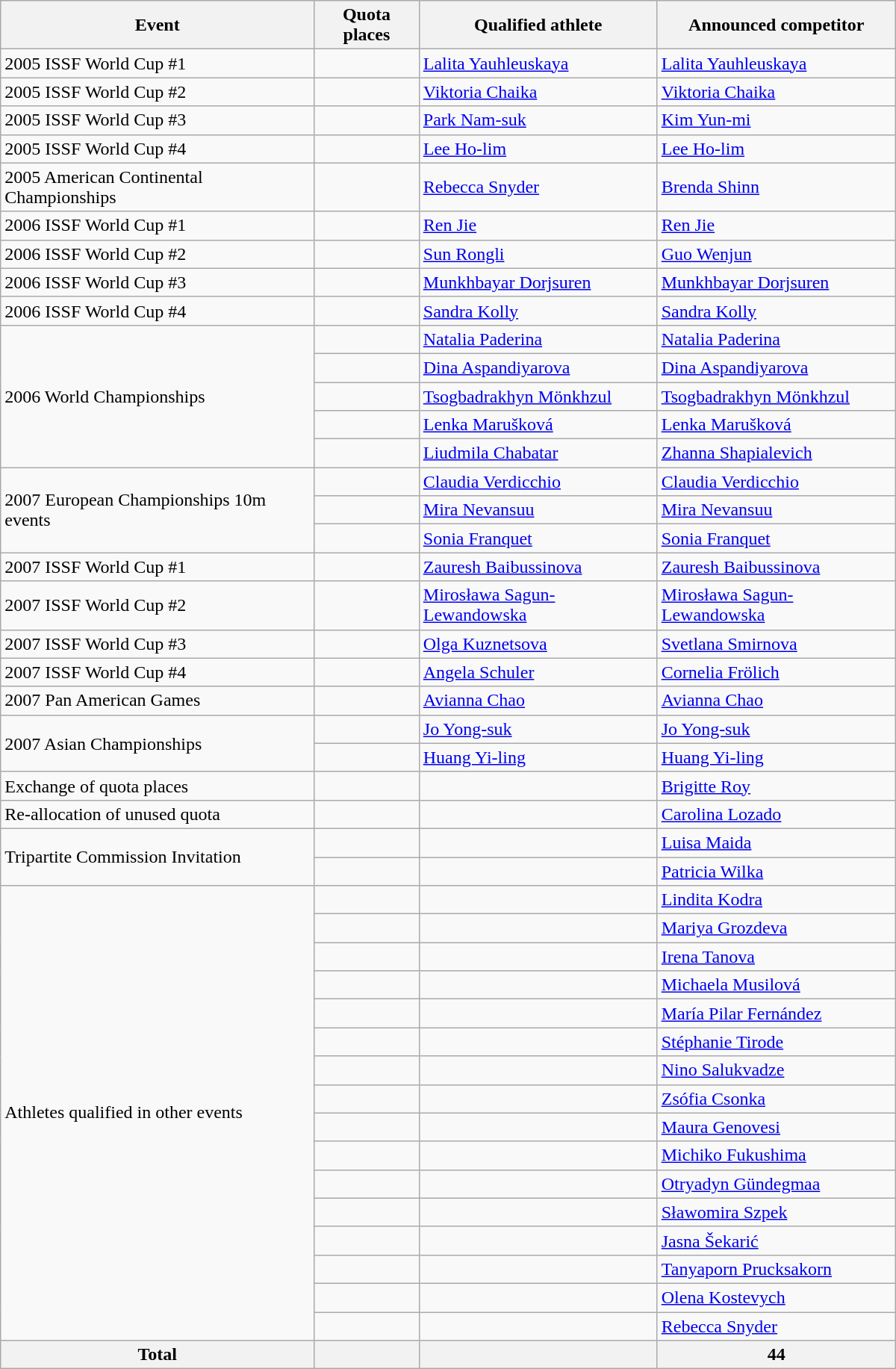<table class=wikitable style="text-align:left" width=800>
<tr>
<th>Event</th>
<th>Quota places</th>
<th>Qualified athlete</th>
<th>Announced competitor</th>
</tr>
<tr>
<td>2005 ISSF World Cup #1</td>
<td></td>
<td><a href='#'>Lalita Yauhleuskaya</a></td>
<td><a href='#'>Lalita Yauhleuskaya</a></td>
</tr>
<tr>
<td>2005 ISSF World Cup #2</td>
<td></td>
<td><a href='#'>Viktoria Chaika</a></td>
<td><a href='#'>Viktoria Chaika</a></td>
</tr>
<tr>
<td>2005 ISSF World Cup #3</td>
<td></td>
<td><a href='#'>Park Nam-suk</a></td>
<td><a href='#'>Kim Yun-mi</a></td>
</tr>
<tr>
<td>2005 ISSF World Cup #4</td>
<td></td>
<td><a href='#'>Lee Ho-lim</a></td>
<td><a href='#'>Lee Ho-lim</a></td>
</tr>
<tr>
<td>2005 American Continental Championships</td>
<td></td>
<td><a href='#'>Rebecca Snyder</a></td>
<td><a href='#'>Brenda Shinn</a></td>
</tr>
<tr>
<td>2006 ISSF World Cup #1</td>
<td></td>
<td><a href='#'>Ren Jie</a></td>
<td><a href='#'>Ren Jie</a></td>
</tr>
<tr>
<td>2006 ISSF World Cup #2</td>
<td></td>
<td><a href='#'>Sun Rongli</a></td>
<td><a href='#'>Guo Wenjun</a></td>
</tr>
<tr>
<td>2006 ISSF World Cup #3</td>
<td></td>
<td><a href='#'>Munkhbayar Dorjsuren</a></td>
<td><a href='#'>Munkhbayar Dorjsuren</a></td>
</tr>
<tr>
<td>2006 ISSF World Cup #4</td>
<td></td>
<td><a href='#'>Sandra Kolly</a></td>
<td><a href='#'>Sandra Kolly</a></td>
</tr>
<tr>
<td rowspan="5">2006 World Championships</td>
<td></td>
<td><a href='#'>Natalia Paderina</a></td>
<td><a href='#'>Natalia Paderina</a></td>
</tr>
<tr>
<td></td>
<td><a href='#'>Dina Aspandiyarova</a></td>
<td><a href='#'>Dina Aspandiyarova</a></td>
</tr>
<tr>
<td></td>
<td><a href='#'>Tsogbadrakhyn Mönkhzul</a></td>
<td><a href='#'>Tsogbadrakhyn Mönkhzul</a></td>
</tr>
<tr>
<td></td>
<td><a href='#'>Lenka Marušková</a></td>
<td><a href='#'>Lenka Marušková</a></td>
</tr>
<tr>
<td></td>
<td><a href='#'>Liudmila Chabatar</a></td>
<td><a href='#'>Zhanna Shapialevich</a></td>
</tr>
<tr>
<td rowspan="3">2007 European Championships 10m events</td>
<td></td>
<td><a href='#'>Claudia Verdicchio</a></td>
<td><a href='#'>Claudia Verdicchio</a></td>
</tr>
<tr>
<td></td>
<td><a href='#'>Mira Nevansuu</a></td>
<td><a href='#'>Mira Nevansuu</a></td>
</tr>
<tr>
<td></td>
<td><a href='#'>Sonia Franquet</a></td>
<td><a href='#'>Sonia Franquet</a></td>
</tr>
<tr>
<td>2007 ISSF World Cup #1</td>
<td></td>
<td><a href='#'>Zauresh Baibussinova</a></td>
<td><a href='#'>Zauresh Baibussinova</a></td>
</tr>
<tr>
<td>2007 ISSF World Cup #2</td>
<td></td>
<td><a href='#'>Mirosława Sagun-Lewandowska</a></td>
<td><a href='#'>Mirosława Sagun-Lewandowska</a></td>
</tr>
<tr>
<td>2007 ISSF World Cup #3</td>
<td></td>
<td><a href='#'>Olga Kuznetsova</a></td>
<td><a href='#'>Svetlana Smirnova</a></td>
</tr>
<tr>
<td>2007 ISSF World Cup #4</td>
<td></td>
<td><a href='#'>Angela Schuler</a></td>
<td><a href='#'>Cornelia Frölich</a></td>
</tr>
<tr>
<td>2007 Pan American Games</td>
<td></td>
<td><a href='#'>Avianna Chao</a></td>
<td><a href='#'>Avianna Chao</a></td>
</tr>
<tr>
<td rowspan="2">2007 Asian Championships</td>
<td></td>
<td><a href='#'>Jo Yong-suk</a></td>
<td><a href='#'>Jo Yong-suk</a></td>
</tr>
<tr>
<td></td>
<td><a href='#'>Huang Yi-ling</a></td>
<td><a href='#'>Huang Yi-ling</a></td>
</tr>
<tr>
<td>Exchange of quota places</td>
<td></td>
<td></td>
<td><a href='#'>Brigitte Roy</a></td>
</tr>
<tr>
<td>Re-allocation of unused quota</td>
<td></td>
<td></td>
<td><a href='#'>Carolina Lozado</a></td>
</tr>
<tr>
<td rowspan="2">Tripartite Commission Invitation</td>
<td></td>
<td></td>
<td><a href='#'>Luisa Maida</a></td>
</tr>
<tr>
<td></td>
<td></td>
<td><a href='#'>Patricia Wilka</a></td>
</tr>
<tr>
<td rowspan="16">Athletes qualified in other events</td>
<td></td>
<td></td>
<td><a href='#'>Lindita Kodra</a></td>
</tr>
<tr>
<td></td>
<td></td>
<td><a href='#'>Mariya Grozdeva</a></td>
</tr>
<tr>
<td></td>
<td></td>
<td><a href='#'>Irena Tanova</a></td>
</tr>
<tr>
<td></td>
<td></td>
<td><a href='#'>Michaela Musilová</a></td>
</tr>
<tr>
<td></td>
<td></td>
<td><a href='#'>María Pilar Fernández</a></td>
</tr>
<tr>
<td></td>
<td></td>
<td><a href='#'>Stéphanie Tirode</a></td>
</tr>
<tr>
<td></td>
<td></td>
<td><a href='#'>Nino Salukvadze</a></td>
</tr>
<tr>
<td></td>
<td></td>
<td><a href='#'>Zsófia Csonka</a></td>
</tr>
<tr>
<td></td>
<td></td>
<td><a href='#'>Maura Genovesi</a></td>
</tr>
<tr>
<td></td>
<td></td>
<td><a href='#'>Michiko Fukushima</a></td>
</tr>
<tr>
<td></td>
<td></td>
<td><a href='#'>Otryadyn Gündegmaa</a></td>
</tr>
<tr>
<td></td>
<td></td>
<td><a href='#'>Sławomira Szpek</a></td>
</tr>
<tr>
<td></td>
<td></td>
<td><a href='#'>Jasna Šekarić</a></td>
</tr>
<tr>
<td></td>
<td></td>
<td><a href='#'>Tanyaporn Prucksakorn</a></td>
</tr>
<tr>
<td></td>
<td></td>
<td><a href='#'>Olena Kostevych</a></td>
</tr>
<tr>
<td></td>
<td></td>
<td><a href='#'>Rebecca Snyder</a></td>
</tr>
<tr>
<th>Total</th>
<th></th>
<th></th>
<th>44</th>
</tr>
</table>
